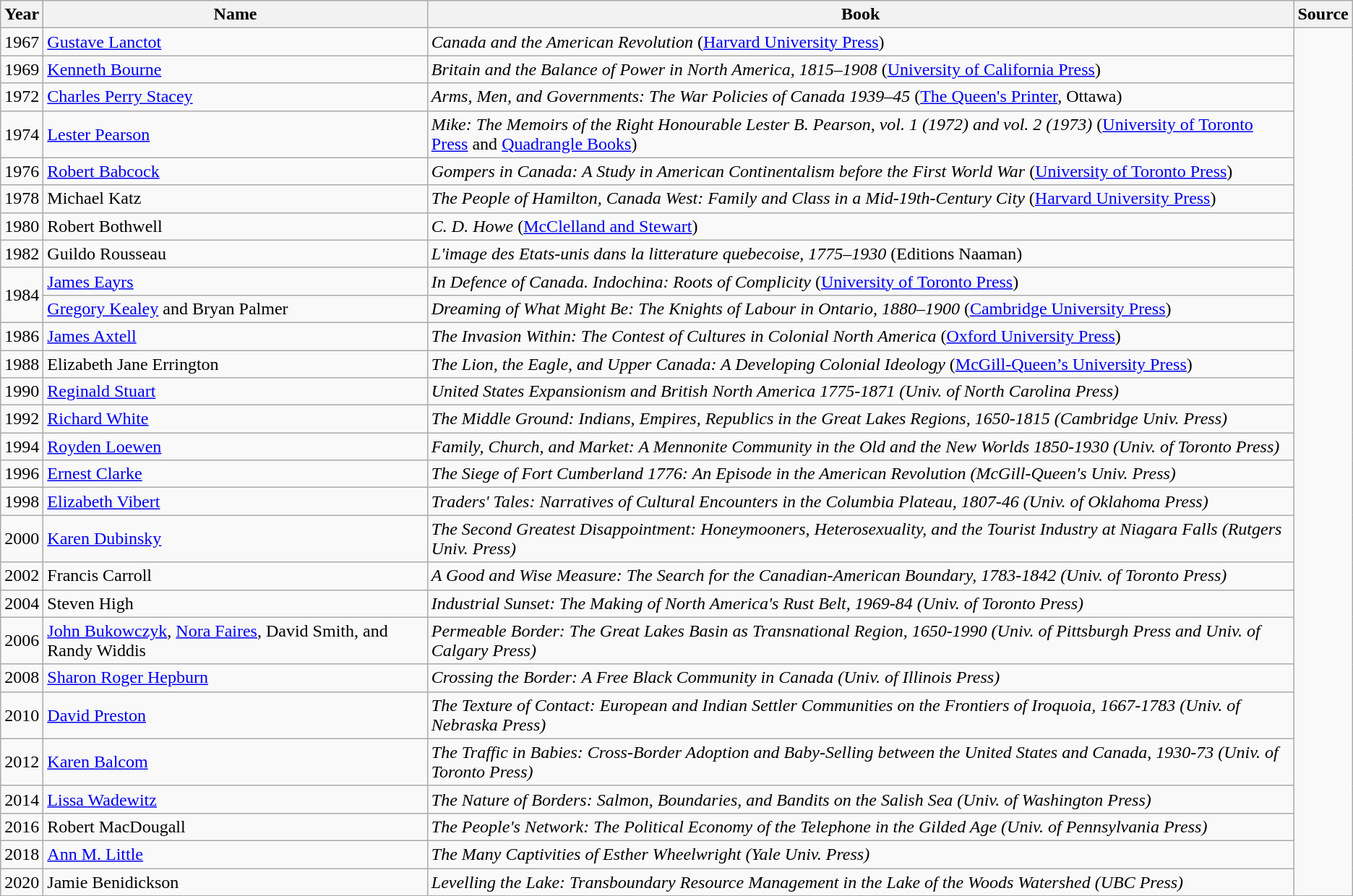<table class="wikitable sortable">
<tr>
<th>Year</th>
<th>Name</th>
<th>Book</th>
<th>Source</th>
</tr>
<tr>
<td>1967</td>
<td><a href='#'>Gustave Lanctot</a></td>
<td><em>Canada and the American Revolution</em> (<a href='#'>Harvard University Press</a>)</td>
<td rowspan="28"></td>
</tr>
<tr>
<td>1969</td>
<td><a href='#'>Kenneth Bourne</a></td>
<td><em>Britain and the Balance of Power in North America, 1815–1908</em> (<a href='#'>University of California Press</a>)</td>
</tr>
<tr>
<td>1972</td>
<td><a href='#'>Charles Perry Stacey</a></td>
<td><em>Arms, Men, and Governments: The War Policies of Canada 1939–45</em> (<a href='#'>The Queen's Printer</a>, Ottawa)</td>
</tr>
<tr>
<td>1974</td>
<td><a href='#'>Lester Pearson</a></td>
<td><em>Mike: The Memoirs of the Right Honourable Lester B. Pearson, vol. 1 (1972) and vol. 2 (1973)</em> (<a href='#'>University of Toronto Press</a> and <a href='#'>Quadrangle Books</a>)</td>
</tr>
<tr>
<td>1976</td>
<td><a href='#'>Robert Babcock</a></td>
<td><em>Gompers in Canada: A Study in American Continentalism before the First World War</em> (<a href='#'>University of Toronto Press</a>)</td>
</tr>
<tr>
<td>1978</td>
<td>Michael Katz</td>
<td><em>The People of Hamilton, Canada West: Family and Class in a Mid-19th-Century City</em> (<a href='#'>Harvard University Press</a>)</td>
</tr>
<tr>
<td>1980</td>
<td>Robert Bothwell</td>
<td><em>C. D. Howe</em> (<a href='#'>McClelland and Stewart</a>)</td>
</tr>
<tr>
<td>1982</td>
<td>Guildo Rousseau</td>
<td><em>L'image des Etats-unis dans la litterature quebecoise, 1775–1930</em> (Editions Naaman)</td>
</tr>
<tr>
<td rowspan="2">1984</td>
<td><a href='#'>James Eayrs</a></td>
<td><em>In Defence of Canada. Indochina: Roots of Complicity</em> (<a href='#'>University of Toronto Press</a>)</td>
</tr>
<tr>
<td><a href='#'>Gregory Kealey</a> and Bryan Palmer</td>
<td><em>Dreaming of What Might Be: The Knights of Labour in Ontario, 1880–1900</em> (<a href='#'>Cambridge University Press</a>)</td>
</tr>
<tr>
<td>1986</td>
<td><a href='#'>James Axtell</a></td>
<td><em>The Invasion Within: The Contest of Cultures in Colonial North America</em>  (<a href='#'>Oxford University Press</a>)</td>
</tr>
<tr>
<td>1988</td>
<td>Elizabeth Jane Errington</td>
<td><em>The Lion, the Eagle, and Upper Canada: A Developing Colonial Ideology</em> (<a href='#'>McGill-Queen’s University Press</a>)</td>
</tr>
<tr>
<td>1990</td>
<td><a href='#'>Reginald Stuart</a></td>
<td><em>United States Expansionism and British North America 1775-1871 (Univ. of North Carolina Press)</em></td>
</tr>
<tr>
<td>1992</td>
<td><a href='#'>Richard White</a></td>
<td><em>The Middle Ground: Indians, Empires, Republics in the Great Lakes Regions, 1650-1815 (Cambridge Univ. Press)</em></td>
</tr>
<tr>
<td>1994</td>
<td><a href='#'>Royden Loewen</a></td>
<td><em>Family, Church, and Market: A Mennonite Community in the Old and the New Worlds 1850-1930 (Univ. of Toronto Press)</em></td>
</tr>
<tr>
<td>1996</td>
<td><a href='#'>Ernest Clarke</a></td>
<td><em>The Siege of Fort Cumberland 1776: An Episode in the American Revolution (McGill-Queen's Univ. Press)</em></td>
</tr>
<tr>
<td>1998</td>
<td><a href='#'>Elizabeth Vibert</a></td>
<td><em>Traders' Tales: Narratives of Cultural Encounters in the Columbia Plateau, 1807-46 (Univ. of Oklahoma Press)</em></td>
</tr>
<tr>
<td>2000</td>
<td><a href='#'>Karen Dubinsky</a></td>
<td><em>The Second Greatest Disappointment: Honeymooners, Heterosexuality, and the Tourist Industry at Niagara Falls (Rutgers Univ. Press)</em></td>
</tr>
<tr>
<td>2002</td>
<td>Francis Carroll</td>
<td><em>A Good and Wise Measure: The Search for the Canadian-American Boundary, 1783-1842 (Univ. of Toronto Press)</em></td>
</tr>
<tr>
<td>2004</td>
<td>Steven High</td>
<td><em>Industrial Sunset: The Making of North America's Rust Belt, 1969-84 (Univ. of Toronto Press)</em></td>
</tr>
<tr>
<td>2006</td>
<td><a href='#'>John Bukowczyk</a>, <a href='#'>Nora Faires</a>, David Smith, and Randy Widdis</td>
<td><em>Permeable Border: The Great Lakes Basin as Transnational Region, 1650-1990 (Univ. of Pittsburgh Press and Univ. of Calgary Press)</em></td>
</tr>
<tr>
<td>2008</td>
<td><a href='#'>Sharon Roger Hepburn</a></td>
<td><em>Crossing the Border: A Free Black Community in Canada (Univ. of Illinois Press)</em></td>
</tr>
<tr>
<td>2010</td>
<td><a href='#'>David Preston</a></td>
<td><em>The Texture of Contact: European and Indian Settler Communities on the Frontiers of Iroquoia, 1667-1783 (Univ. of Nebraska Press)</em></td>
</tr>
<tr>
<td>2012</td>
<td><a href='#'>Karen Balcom</a></td>
<td><em>The Traffic in Babies: Cross-Border Adoption and Baby-Selling between the United States and Canada, 1930-73 (Univ. of Toronto Press)</em></td>
</tr>
<tr>
<td>2014</td>
<td><a href='#'>Lissa Wadewitz</a></td>
<td><em>The Nature of Borders: Salmon, Boundaries, and Bandits on the Salish Sea (Univ. of Washington Press)</em></td>
</tr>
<tr>
<td>2016</td>
<td>Robert MacDougall</td>
<td><em>The People's Network: The Political Economy of the Telephone in the Gilded Age (Univ. of Pennsylvania Press)</em></td>
</tr>
<tr>
<td>2018</td>
<td><a href='#'>Ann M. Little</a></td>
<td><em>The Many Captivities of Esther Wheelwright (Yale Univ. Press)</em></td>
</tr>
<tr>
<td>2020</td>
<td>Jamie Benidickson</td>
<td><em>Levelling the Lake: Transboundary Resource Management in the Lake of the Woods Watershed (UBC Press)</em></td>
</tr>
</table>
